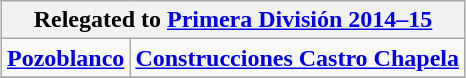<table class="wikitable" style="text-align: center; margin: 0 auto;">
<tr>
<th colspan="3">Relegated to <a href='#'>Primera División 2014–15</a></th>
</tr>
<tr>
<td><strong><a href='#'>Pozoblanco</a></strong><br></td>
<td><strong><a href='#'>Construcciones Castro Chapela</a></strong><br></td>
</tr>
<tr>
</tr>
</table>
